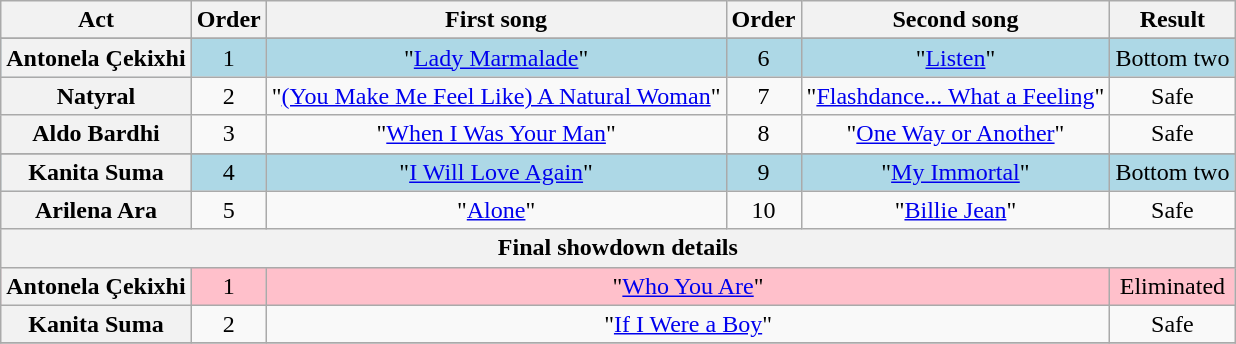<table class="wikitable plainrowheaders" style="text-align:center;">
<tr>
<th scope="col">Act</th>
<th scope="col">Order</th>
<th scope="col">First song</th>
<th scope="col">Order</th>
<th scope="col">Second song</th>
<th scope="col">Result</th>
</tr>
<tr>
</tr>
<tr bgcolor="lightblue">
<th scope="row">Antonela Çekixhi</th>
<td>1</td>
<td>"<a href='#'>Lady Marmalade</a>"</td>
<td>6</td>
<td>"<a href='#'>Listen</a>"</td>
<td>Bottom two</td>
</tr>
<tr>
<th scope="row">Natyral</th>
<td>2</td>
<td>"<a href='#'>(You Make Me Feel Like) A Natural Woman</a>"</td>
<td>7</td>
<td>"<a href='#'>Flashdance... What a Feeling</a>"</td>
<td>Safe</td>
</tr>
<tr>
<th scope="row">Aldo Bardhi</th>
<td>3</td>
<td>"<a href='#'>When I Was Your Man</a>"</td>
<td>8</td>
<td>"<a href='#'>One Way or Another</a>"</td>
<td>Safe</td>
</tr>
<tr>
</tr>
<tr style="background:lightblue;">
<th scope="row">Kanita Suma</th>
<td>4</td>
<td>"<a href='#'>I Will Love Again</a>"</td>
<td>9</td>
<td>"<a href='#'>My Immortal</a>"</td>
<td>Bottom two</td>
</tr>
<tr>
<th scope="row">Arilena Ara</th>
<td>5</td>
<td>"<a href='#'>Alone</a>"</td>
<td>10</td>
<td>"<a href='#'>Billie Jean</a>"</td>
<td>Safe</td>
</tr>
<tr>
<th colspan=6>Final showdown details</th>
</tr>
<tr style="background:pink;">
<th scope="row">Antonela Çekixhi</th>
<td>1</td>
<td colspan=3>"<a href='#'>Who You Are</a>"</td>
<td>Eliminated</td>
</tr>
<tr>
<th scope="row">Kanita Suma</th>
<td>2</td>
<td colspan=3>"<a href='#'>If I Were a Boy</a>"</td>
<td>Safe</td>
</tr>
<tr>
</tr>
</table>
